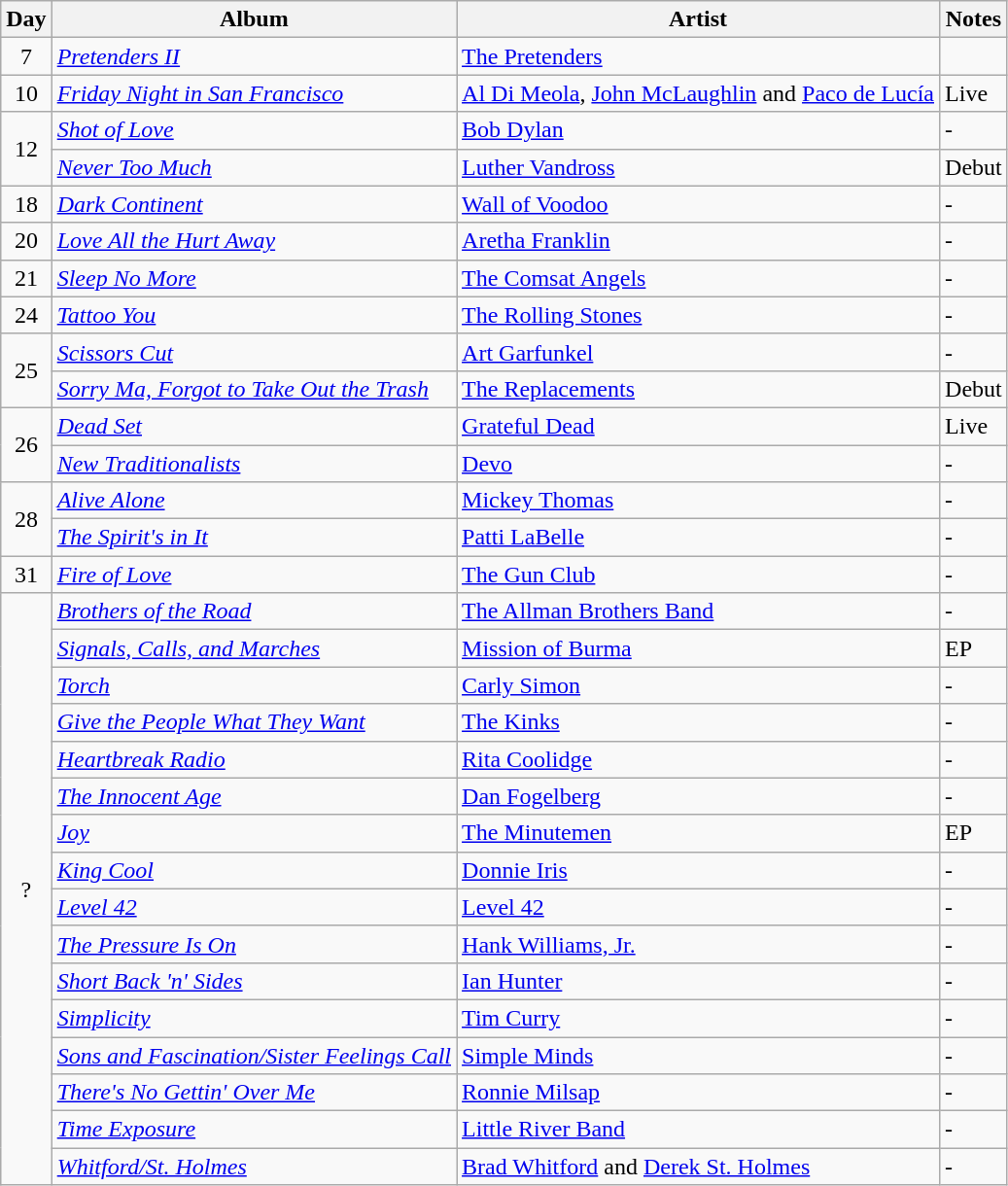<table class="wikitable">
<tr>
<th>Day</th>
<th>Album</th>
<th>Artist</th>
<th>Notes</th>
</tr>
<tr>
<td rowspan="1" style="text-align:center;">7</td>
<td><em><a href='#'>Pretenders II</a></em></td>
<td><a href='#'>The Pretenders</a></td>
<td></td>
</tr>
<tr>
<td style="text-align:center;">10</td>
<td><em><a href='#'>Friday Night in San Francisco</a></em></td>
<td><a href='#'>Al Di Meola</a>, <a href='#'>John McLaughlin</a> and <a href='#'>Paco de Lucía</a></td>
<td>Live</td>
</tr>
<tr>
<td rowspan="2" style="text-align:center;">12</td>
<td><em><a href='#'>Shot of Love</a></em></td>
<td><a href='#'>Bob Dylan</a></td>
<td>-</td>
</tr>
<tr>
<td><em><a href='#'>Never Too Much</a></em></td>
<td><a href='#'>Luther Vandross</a></td>
<td>Debut</td>
</tr>
<tr>
<td style="text-align:center;">18</td>
<td><em><a href='#'>Dark Continent</a></em></td>
<td><a href='#'>Wall of Voodoo</a></td>
<td>-</td>
</tr>
<tr>
<td style="text-align:center;">20</td>
<td><em><a href='#'>Love All the Hurt Away</a></em></td>
<td><a href='#'>Aretha Franklin</a></td>
<td>-</td>
</tr>
<tr>
<td style="text-align:center;">21</td>
<td><em><a href='#'>Sleep No More</a></em></td>
<td><a href='#'>The Comsat Angels</a></td>
<td>-</td>
</tr>
<tr>
<td style="text-align:center;">24</td>
<td><em><a href='#'>Tattoo You</a></em></td>
<td><a href='#'>The Rolling Stones</a></td>
<td>-</td>
</tr>
<tr>
<td rowspan="2" style="text-align:center;">25</td>
<td><em><a href='#'>Scissors Cut</a></em></td>
<td><a href='#'>Art Garfunkel</a></td>
<td>-</td>
</tr>
<tr>
<td><em><a href='#'>Sorry Ma, Forgot to Take Out the Trash</a></em></td>
<td><a href='#'>The Replacements</a></td>
<td>Debut</td>
</tr>
<tr>
<td rowspan="2" style="text-align:center;">26</td>
<td><em><a href='#'>Dead Set</a></em></td>
<td><a href='#'>Grateful Dead</a></td>
<td>Live</td>
</tr>
<tr>
<td><em><a href='#'>New Traditionalists</a></em></td>
<td><a href='#'>Devo</a></td>
<td>-</td>
</tr>
<tr>
<td rowspan="2" style="text-align:center;">28</td>
<td><em><a href='#'>Alive Alone</a></em></td>
<td><a href='#'>Mickey Thomas</a></td>
<td>-</td>
</tr>
<tr>
<td><em><a href='#'>The Spirit's in It</a></em></td>
<td><a href='#'>Patti LaBelle</a></td>
<td>-</td>
</tr>
<tr>
<td style="text-align:center;">31</td>
<td><em><a href='#'>Fire of Love</a></em></td>
<td><a href='#'>The Gun Club</a></td>
<td>-</td>
</tr>
<tr>
<td rowspan="16" style="text-align:center;">?</td>
<td><em><a href='#'>Brothers of the Road</a></em></td>
<td><a href='#'>The Allman Brothers Band</a></td>
<td>-</td>
</tr>
<tr>
<td><em><a href='#'>Signals, Calls, and Marches</a></em></td>
<td><a href='#'>Mission of Burma</a></td>
<td>EP</td>
</tr>
<tr>
<td><em><a href='#'>Torch</a></em></td>
<td><a href='#'>Carly Simon</a></td>
<td>-</td>
</tr>
<tr>
<td><em><a href='#'>Give the People What They Want</a></em></td>
<td><a href='#'>The Kinks</a></td>
<td>-</td>
</tr>
<tr>
<td><em><a href='#'>Heartbreak Radio</a></em></td>
<td><a href='#'>Rita Coolidge</a></td>
<td>-</td>
</tr>
<tr>
<td><em><a href='#'>The Innocent Age</a></em></td>
<td><a href='#'>Dan Fogelberg</a></td>
<td>-</td>
</tr>
<tr>
<td><em><a href='#'>Joy</a></em></td>
<td><a href='#'>The Minutemen</a></td>
<td>EP</td>
</tr>
<tr>
<td><em><a href='#'>King Cool</a></em></td>
<td><a href='#'>Donnie Iris</a></td>
<td>-</td>
</tr>
<tr>
<td><em><a href='#'>Level 42</a></em></td>
<td><a href='#'>Level 42</a></td>
<td>-</td>
</tr>
<tr>
<td><em><a href='#'>The Pressure Is On</a></em></td>
<td><a href='#'>Hank Williams, Jr.</a></td>
<td>-</td>
</tr>
<tr>
<td><em><a href='#'>Short Back 'n' Sides</a></em></td>
<td><a href='#'>Ian Hunter</a></td>
<td>-</td>
</tr>
<tr>
<td><em><a href='#'>Simplicity</a></em></td>
<td><a href='#'>Tim Curry</a></td>
<td>-</td>
</tr>
<tr>
<td><em><a href='#'>Sons and Fascination/Sister Feelings Call</a></em></td>
<td><a href='#'>Simple Minds</a></td>
<td>-</td>
</tr>
<tr>
<td><em><a href='#'>There's No Gettin' Over Me</a></em></td>
<td><a href='#'>Ronnie Milsap</a></td>
<td>-</td>
</tr>
<tr>
<td><em><a href='#'>Time Exposure</a></em></td>
<td><a href='#'>Little River Band</a></td>
<td>-</td>
</tr>
<tr>
<td><em><a href='#'>Whitford/St. Holmes</a></em></td>
<td><a href='#'>Brad Whitford</a> and <a href='#'>Derek St. Holmes</a></td>
<td>-</td>
</tr>
</table>
